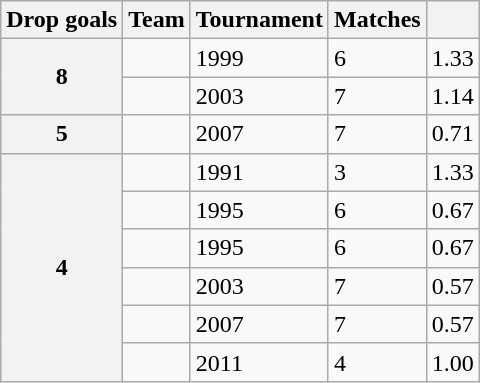<table class="wikitable sortable">
<tr>
<th>Drop goals</th>
<th>Team</th>
<th>Tournament</th>
<th>Matches</th>
<th></th>
</tr>
<tr>
<th rowspan=2>8</th>
<td></td>
<td>1999</td>
<td>6</td>
<td>1.33</td>
</tr>
<tr>
<td></td>
<td>2003</td>
<td>7</td>
<td>1.14</td>
</tr>
<tr>
<th>5</th>
<td></td>
<td>2007</td>
<td>7</td>
<td>0.71</td>
</tr>
<tr>
<th rowspan=6>4</th>
<td></td>
<td>1991</td>
<td>3</td>
<td>1.33</td>
</tr>
<tr>
<td></td>
<td>1995</td>
<td>6</td>
<td>0.67</td>
</tr>
<tr>
<td></td>
<td>1995</td>
<td>6</td>
<td>0.67</td>
</tr>
<tr>
<td></td>
<td>2003</td>
<td>7</td>
<td>0.57</td>
</tr>
<tr>
<td></td>
<td>2007</td>
<td>7</td>
<td>0.57</td>
</tr>
<tr>
<td></td>
<td>2011</td>
<td>4</td>
<td>1.00</td>
</tr>
</table>
